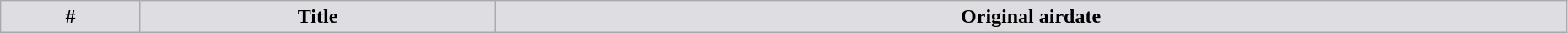<table class="wikitable plainrowheaders" style="width:98%;">
<tr>
<th style="background-color: #DEDDE2;">#</th>
<th ! style="background-color: #DEDDE2;">Title</th>
<th ! style="background-color: #DEDDE2;">Original airdate<br>


</th>
</tr>
</table>
